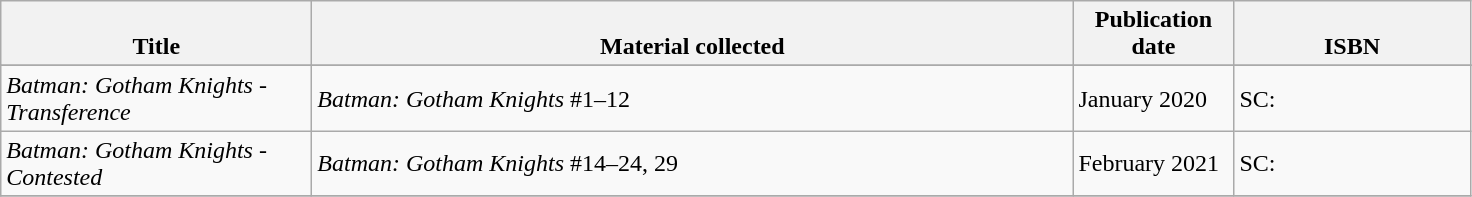<table class="wikitable collapsible">
<tr>
<th style="vertical-align:bottom; width:200px;">Title</th>
<th style="vertical-align:bottom; width:500px;" class="unsortable">Material collected</th>
<th style="vertical-align:bottom; width:100px;">Publication date</th>
<th style="vertical-align:bottom; width:150px;">ISBN</th>
</tr>
<tr style="vertical-align:top;">
</tr>
<tr>
</tr>
<tr>
<td><em>Batman: Gotham Knights - Transference</em></td>
<td><em>Batman: Gotham Knights</em> #1–12</td>
<td>January 2020</td>
<td>SC: </td>
</tr>
<tr>
<td><em>Batman: Gotham Knights - Contested</em></td>
<td><em>Batman: Gotham Knights</em> #14–24, 29</td>
<td>February 2021</td>
<td>SC: </td>
</tr>
<tr>
</tr>
</table>
